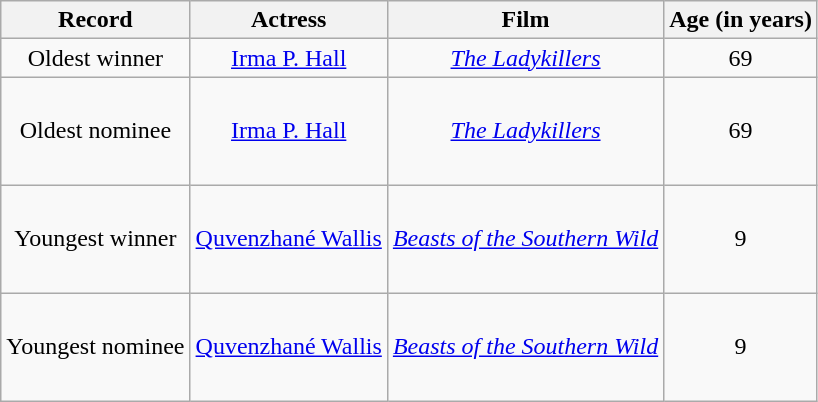<table class="wikitable sortable plainrowheaders" style="text-align:center;">
<tr>
<th scope="col">Record</th>
<th scope="col">Actress</th>
<th scope="col">Film</th>
<th scope="col">Age (in years)</th>
</tr>
<tr>
<td>Oldest winner</td>
<td><a href='#'>Irma P. Hall</a></td>
<td><em><a href='#'>The Ladykillers</a></em></td>
<td>69</td>
</tr>
<tr style="height:4.5em;">
<td>Oldest nominee</td>
<td><a href='#'>Irma P. Hall</a></td>
<td><em><a href='#'>The Ladykillers</a></em></td>
<td>69</td>
</tr>
<tr style="height:4.5em;">
<td>Youngest winner</td>
<td><a href='#'>Quvenzhané Wallis</a></td>
<td><em><a href='#'>Beasts of the Southern Wild</a></em></td>
<td>9</td>
</tr>
<tr style="height:4.5em;">
<td>Youngest nominee</td>
<td><a href='#'>Quvenzhané Wallis</a></td>
<td><em><a href='#'>Beasts of the Southern Wild</a></em></td>
<td>9</td>
</tr>
</table>
